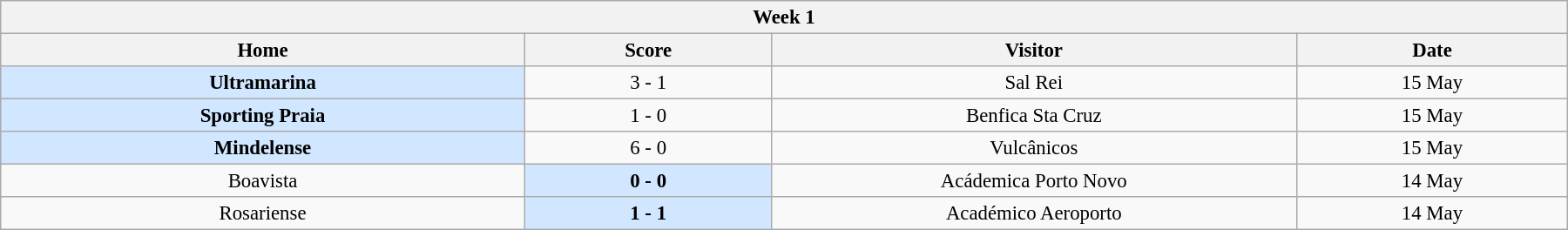<table class="wikitable" style="margin:1em auto; font-size:95%; text-align: center; width: 95%;">
<tr>
<th colspan="12" style="with: 100%;" align=center>Week 1</th>
</tr>
<tr>
<th width="200">Home</th>
<th width="90">Score</th>
<th width="200">Visitor</th>
<th width="100">Date</th>
</tr>
<tr align=center>
<td bgcolor=#D0E7FF><strong>Ultramarina</strong></td>
<td>3 - 1</td>
<td>Sal Rei</td>
<td>15 May</td>
</tr>
<tr align=center>
<td bgcolor=#D0E7FF><strong>Sporting Praia</strong></td>
<td>1 - 0</td>
<td>Benfica Sta Cruz</td>
<td>15 May</td>
</tr>
<tr align=center>
<td bgcolor=#D0E7FF><strong>Mindelense</strong></td>
<td>6 - 0</td>
<td>Vulcânicos</td>
<td>15 May</td>
</tr>
<tr align=center>
<td>Boavista</td>
<td bgcolor=#D0E7FF><strong>0 - 0</strong></td>
<td>Acádemica Porto Novo</td>
<td>14 May</td>
</tr>
<tr align=center>
<td>Rosariense</td>
<td bgcolor=#D0E7FF><strong>1 - 1</strong></td>
<td>Académico Aeroporto</td>
<td>14 May</td>
</tr>
</table>
